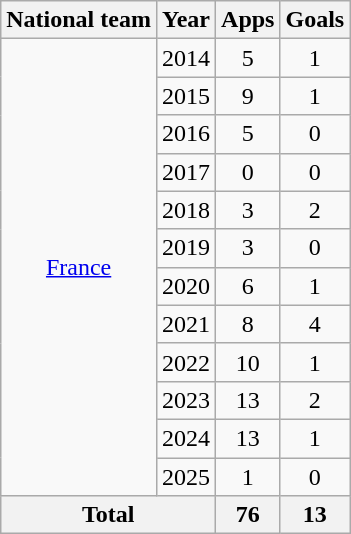<table class="wikitable" style="text-align:center">
<tr>
<th>National team</th>
<th>Year</th>
<th>Apps</th>
<th>Goals</th>
</tr>
<tr>
<td rowspan="12"><a href='#'>France</a></td>
<td>2014</td>
<td>5</td>
<td>1</td>
</tr>
<tr>
<td>2015</td>
<td>9</td>
<td>1</td>
</tr>
<tr>
<td>2016</td>
<td>5</td>
<td>0</td>
</tr>
<tr>
<td>2017</td>
<td>0</td>
<td>0</td>
</tr>
<tr>
<td>2018</td>
<td>3</td>
<td>2</td>
</tr>
<tr>
<td>2019</td>
<td>3</td>
<td>0</td>
</tr>
<tr>
<td>2020</td>
<td>6</td>
<td>1</td>
</tr>
<tr>
<td>2021</td>
<td>8</td>
<td>4</td>
</tr>
<tr>
<td>2022</td>
<td>10</td>
<td>1</td>
</tr>
<tr>
<td>2023</td>
<td>13</td>
<td>2</td>
</tr>
<tr>
<td>2024</td>
<td>13</td>
<td>1</td>
</tr>
<tr>
<td>2025</td>
<td>1</td>
<td>0</td>
</tr>
<tr>
<th colspan="2">Total</th>
<th>76</th>
<th>13</th>
</tr>
</table>
